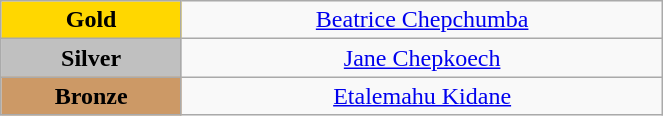<table class="wikitable" style="text-align:center; " width="35%">
<tr>
<td bgcolor="gold"><strong>Gold</strong></td>
<td><a href='#'>Beatrice Chepchumba</a><br>  <small><em></em></small></td>
</tr>
<tr>
<td bgcolor="silver"><strong>Silver</strong></td>
<td><a href='#'>Jane Chepkoech</a><br>  <small><em></em></small></td>
</tr>
<tr>
<td bgcolor="CC9966"><strong>Bronze</strong></td>
<td><a href='#'>Etalemahu Kidane</a><br>  <small><em></em></small></td>
</tr>
</table>
